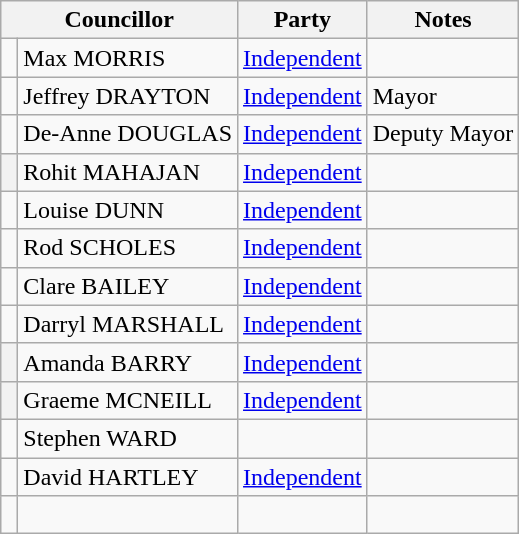<table class="wikitable">
<tr>
<th colspan="2">Councillor</th>
<th>Party</th>
<th>Notes</th>
</tr>
<tr>
<td> </td>
<td>Max MORRIS</td>
<td><a href='#'>Independent</a></td>
<td></td>
</tr>
<tr>
<td> </td>
<td>Jeffrey DRAYTON</td>
<td><a href='#'>Independent</a></td>
<td>Mayor</td>
</tr>
<tr>
<td> </td>
<td>De-Anne DOUGLAS</td>
<td><a href='#'>Independent</a></td>
<td>Deputy Mayor</td>
</tr>
<tr>
<th></th>
<td>Rohit MAHAJAN</td>
<td><a href='#'>Independent</a></td>
<td></td>
</tr>
<tr>
<td> </td>
<td>Louise DUNN</td>
<td><a href='#'>Independent</a></td>
<td></td>
</tr>
<tr>
<td> </td>
<td>Rod SCHOLES</td>
<td><a href='#'>Independent</a></td>
<td></td>
</tr>
<tr>
<td> </td>
<td>Clare BAILEY</td>
<td><a href='#'>Independent</a></td>
<td></td>
</tr>
<tr>
<td> </td>
<td>Darryl MARSHALL</td>
<td><a href='#'>Independent</a></td>
<td></td>
</tr>
<tr>
<th></th>
<td>Amanda BARRY</td>
<td><a href='#'>Independent</a></td>
<td></td>
</tr>
<tr>
<th></th>
<td>Graeme MCNEILL</td>
<td><a href='#'>Independent</a></td>
<td></td>
</tr>
<tr>
<td> </td>
<td>Stephen WARD</td>
<td></td>
<td></td>
</tr>
<tr>
<td> </td>
<td>David HARTLEY</td>
<td><a href='#'>Independent</a></td>
<td></td>
</tr>
<tr>
<td> </td>
<td></td>
<td></td>
<td></td>
</tr>
</table>
